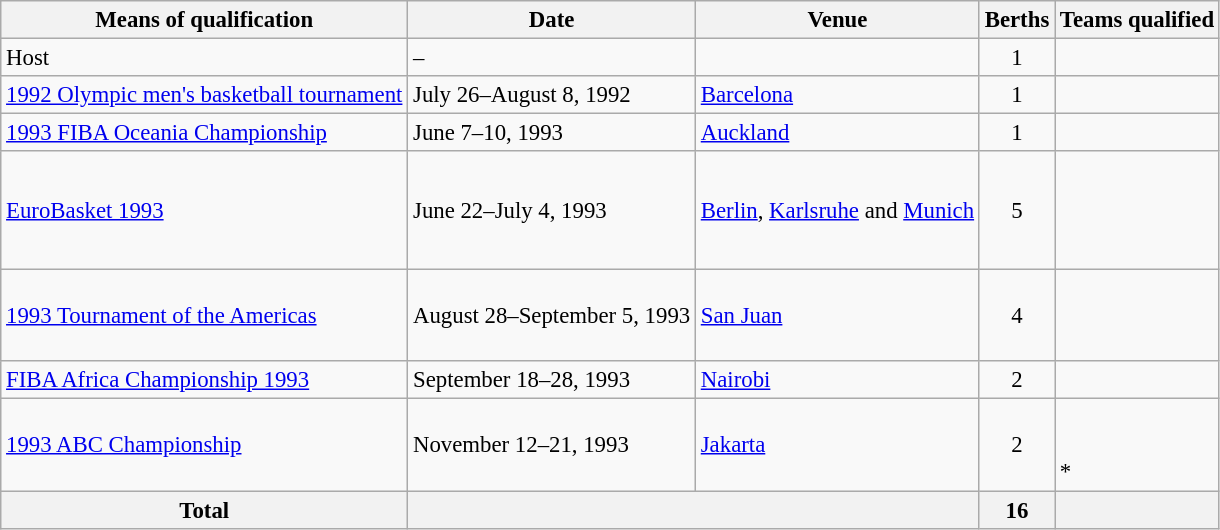<table class=wikitable style="font-size:95%;">
<tr>
<th>Means of qualification</th>
<th>Date</th>
<th>Venue</th>
<th>Berths</th>
<th>Teams qualified</th>
</tr>
<tr>
<td>Host</td>
<td>–</td>
<td></td>
<td style="text-align:center;">1</td>
<td></td>
</tr>
<tr>
<td><a href='#'>1992 Olympic men's basketball tournament</a></td>
<td>July 26–August 8, 1992</td>
<td> <a href='#'>Barcelona</a></td>
<td style="text-align:center;">1</td>
<td></td>
</tr>
<tr>
<td><a href='#'>1993 FIBA Oceania Championship</a></td>
<td>June 7–10, 1993</td>
<td> <a href='#'>Auckland</a></td>
<td style="text-align:center;">1</td>
<td></td>
</tr>
<tr>
<td><a href='#'>EuroBasket 1993</a></td>
<td>June 22–July 4, 1993</td>
<td> <a href='#'>Berlin</a>, <a href='#'>Karlsruhe</a> and <a href='#'>Munich</a></td>
<td style="text-align:center;">5</td>
<td><br><br><br><br></td>
</tr>
<tr>
<td><a href='#'>1993 Tournament of the Americas</a></td>
<td>August 28–September 5, 1993</td>
<td> <a href='#'>San Juan</a></td>
<td style="text-align:center;">4</td>
<td><br><br><br></td>
</tr>
<tr>
<td><a href='#'>FIBA Africa Championship 1993</a></td>
<td>September 18–28, 1993</td>
<td> <a href='#'>Nairobi</a></td>
<td style="text-align:center;">2</td>
<td><br></td>
</tr>
<tr>
<td><a href='#'>1993 ABC Championship</a></td>
<td>November 12–21, 1993</td>
<td> <a href='#'>Jakarta</a></td>
<td style="text-align:center;">2</td>
<td><br><s></s><br> *</td>
</tr>
<tr>
<th>Total</th>
<th colspan="2"></th>
<th>16</th>
<th></th>
</tr>
</table>
